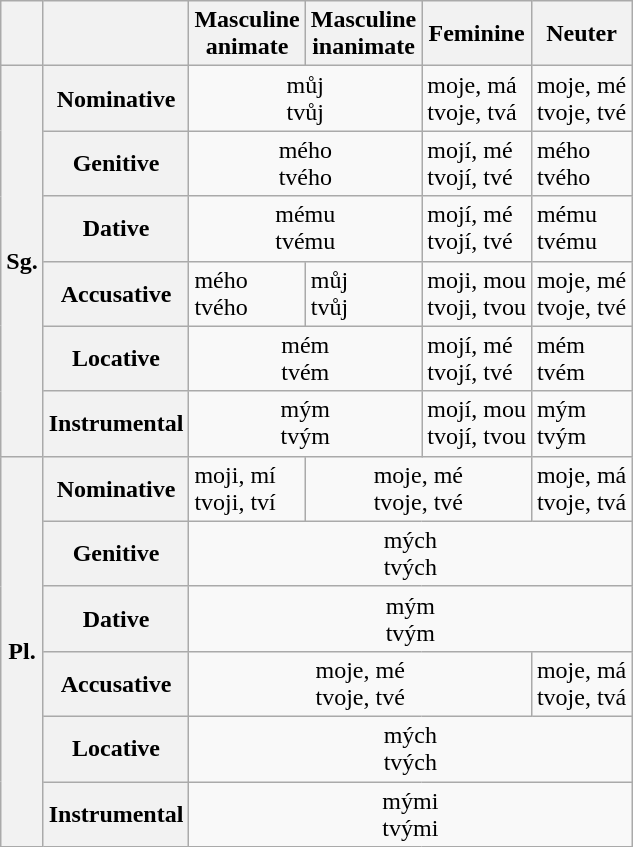<table class=wikitable>
<tr>
<th> </th>
<th> </th>
<th>Masculine<br>animate</th>
<th>Masculine<br>inanimate</th>
<th>Feminine</th>
<th>Neuter</th>
</tr>
<tr>
<th rowspan="6">Sg.</th>
<th>Nominative</th>
<td colspan=2 align=center>můj<br>tvůj</td>
<td>moje, má<br>tvoje, tvá</td>
<td>moje, mé<br>tvoje, tvé</td>
</tr>
<tr>
<th>Genitive</th>
<td colspan=2 align=center>mého<br>tvého</td>
<td>mojí, mé<br>tvojí, tvé</td>
<td>mého<br>tvého</td>
</tr>
<tr>
<th>Dative</th>
<td colspan=2 align=center>mému<br>tvému</td>
<td>mojí, mé<br>tvojí, tvé</td>
<td>mému<br>tvému</td>
</tr>
<tr>
<th>Accusative</th>
<td>mého<br>tvého</td>
<td>můj<br>tvůj</td>
<td>moji, mou<br>tvoji, tvou</td>
<td>moje, mé<br>tvoje, tvé</td>
</tr>
<tr>
<th>Locative</th>
<td colspan=2 align=center>mém<br>tvém</td>
<td>mojí, mé<br>tvojí, tvé</td>
<td>mém<br>tvém</td>
</tr>
<tr>
<th>Instrumental</th>
<td colspan=2 align=center>mým<br>tvým</td>
<td>mojí, mou<br>tvojí, tvou</td>
<td>mým<br>tvým</td>
</tr>
<tr>
<th rowspan="6">Pl.</th>
<th>Nominative</th>
<td>moji, mí<br>tvoji, tví</td>
<td colspan=2 align=center>moje, mé<br>tvoje, tvé</td>
<td>moje, má<br>tvoje, tvá</td>
</tr>
<tr>
<th>Genitive</th>
<td colspan=4 align=center>mých<br>tvých</td>
</tr>
<tr>
<th>Dative</th>
<td colspan=4 align=center>mým<br>tvým</td>
</tr>
<tr>
<th>Accusative</th>
<td colspan=3 align=center>moje, mé<br>tvoje, tvé</td>
<td>moje, má<br>tvoje, tvá</td>
</tr>
<tr>
<th>Locative</th>
<td colspan=4 align=center>mých<br>tvých</td>
</tr>
<tr>
<th>Instrumental</th>
<td colspan=4 align=center>mými<br>tvými</td>
</tr>
</table>
